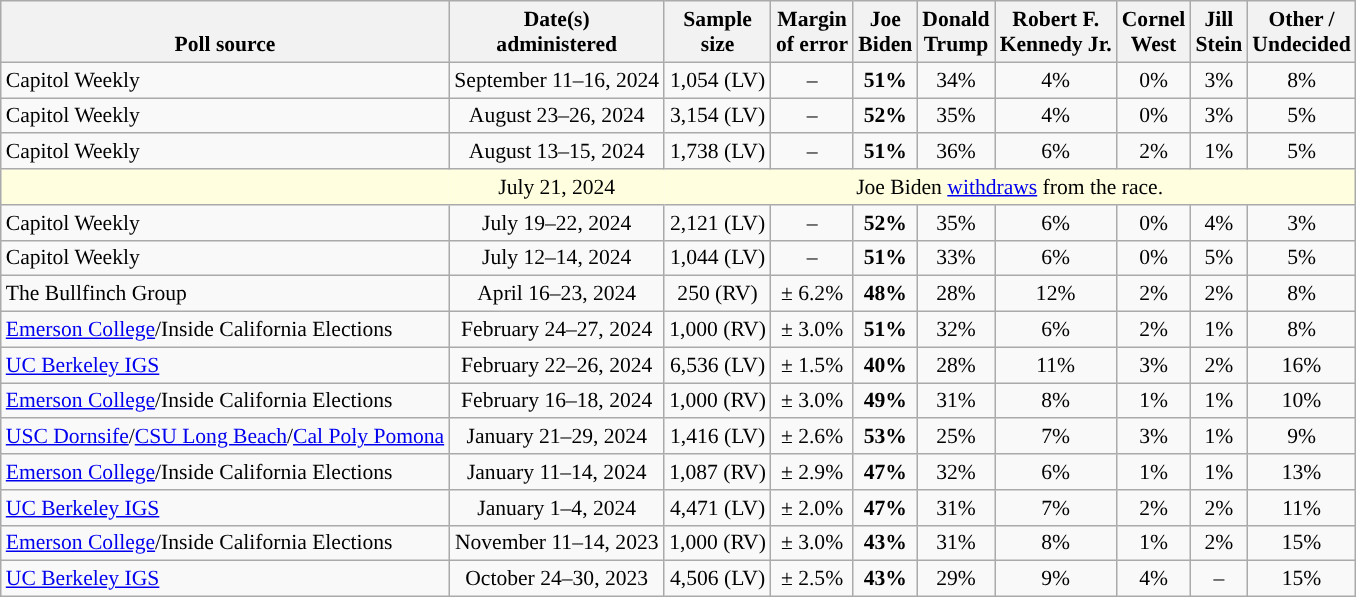<table class="wikitable sortable mw-datatable" style="font-size:90%;text-align:center;line-height:17px">
<tr valign=bottom>
<th>Poll source</th>
<th>Date(s)<br>administered</th>
<th>Sample<br>size</th>
<th>Margin<br>of error</th>
<th class="unsortable">Joe<br>Biden<br></th>
<th class="unsortable">Donald<br>Trump<br></th>
<th class="unsortable">Robert F.<br>Kennedy Jr.<br></th>
<th class="unsortable">Cornel<br>West<br></th>
<th class="unsortable">Jill<br>Stein<br></th>
<th class="unsortable">Other /<br>Undecided</th>
</tr>
<tr>
<td style="text-align:left;">Capitol Weekly</td>
<td data-sort-value="2024-09-16">September 11–16, 2024</td>
<td>1,054 (LV)</td>
<td>–</td>
<td style="color:black;background-color:"><strong>51%</strong></td>
<td>34%</td>
<td>4%</td>
<td>0%</td>
<td>3%</td>
<td>8%</td>
</tr>
<tr>
<td style="text-align:left;">Capitol Weekly</td>
<td data-sort-value="2024-07-27">August 23–26, 2024</td>
<td>3,154 (LV)</td>
<td>–</td>
<td style="color:black;background-color:"><strong>52%</strong></td>
<td>35%</td>
<td>4%</td>
<td>0%</td>
<td>3%</td>
<td>5%</td>
</tr>
<tr>
<td style="text-align:left;">Capitol Weekly</td>
<td data-sort-value="2024-08-15">August 13–15, 2024</td>
<td>1,738 (LV)</td>
<td>–</td>
<td style="color:black;background-color:"><strong>51%</strong></td>
<td>36%</td>
<td>6%</td>
<td>2%</td>
<td>1%</td>
<td>5%</td>
</tr>
<tr style="background:lightyellow;">
<td style="border-right-style:hidden;"></td>
<td style="border-right-style:hidden; " data-sort-value="2024-07-21">July 21, 2024</td>
<td colspan="8">Joe Biden <a href='#'>withdraws</a> from the race.</td>
</tr>
<tr>
<td style="text-align:left;">Capitol Weekly</td>
<td data-sort-value="2024-07-22">July 19–22, 2024</td>
<td>2,121 (LV)</td>
<td>–</td>
<td style="color:black;background-color:"><strong>52%</strong></td>
<td>35%</td>
<td>6%</td>
<td>0%</td>
<td>4%</td>
<td>3%</td>
</tr>
<tr>
<td style="text-align:left;">Capitol Weekly</td>
<td data-sort-value="2024-07-14">July 12–14, 2024</td>
<td>1,044 (LV)</td>
<td>–</td>
<td style="color:black;background-color:"><strong>51%</strong></td>
<td>33%</td>
<td>6%</td>
<td>0%</td>
<td>5%</td>
<td>5%</td>
</tr>
<tr>
<td style="text-align:left;">The Bullfinch Group</td>
<td>April 16–23, 2024</td>
<td>250 (RV)</td>
<td>± 6.2%</td>
<td style="color:black;background-color:"><strong>48%</strong></td>
<td>28%</td>
<td>12%</td>
<td>2%</td>
<td>2%</td>
<td>8%</td>
</tr>
<tr>
<td style="text-align:left;"><a href='#'>Emerson College</a>/Inside California Elections</td>
<td>February 24–27, 2024</td>
<td>1,000 (RV)</td>
<td>± 3.0%</td>
<td style="color:black;background-color:"><strong>51%</strong></td>
<td>32%</td>
<td>6%</td>
<td>2%</td>
<td>1%</td>
<td>8%</td>
</tr>
<tr>
<td style="text-align:left;"><a href='#'>UC Berkeley IGS</a></td>
<td>February 22–26, 2024</td>
<td>6,536 (LV)</td>
<td>± 1.5%</td>
<td style="color:black;background-color:"><strong>40%</strong></td>
<td>28%</td>
<td>11%</td>
<td>3%</td>
<td>2%</td>
<td>16%</td>
</tr>
<tr>
<td style="text-align:left;"><a href='#'>Emerson College</a>/Inside California Elections</td>
<td>February 16–18, 2024</td>
<td>1,000 (RV)</td>
<td>± 3.0%</td>
<td style="color:black;background-color:"><strong>49%</strong></td>
<td>31%</td>
<td>8%</td>
<td>1%</td>
<td>1%</td>
<td>10%</td>
</tr>
<tr>
<td style="text-align:left;"><a href='#'>USC Dornsife</a>/<a href='#'>CSU Long Beach</a>/<a href='#'>Cal Poly Pomona</a></td>
<td>January 21–29, 2024</td>
<td>1,416 (LV)</td>
<td>± 2.6%</td>
<td style="color:black;background-color:"><strong>53%</strong></td>
<td>25%</td>
<td>7%</td>
<td>3%</td>
<td>1%</td>
<td>9%</td>
</tr>
<tr>
<td style="text-align:left;"><a href='#'>Emerson College</a>/Inside California Elections</td>
<td>January 11–14, 2024</td>
<td>1,087 (RV)</td>
<td>± 2.9%</td>
<td style="color:black;background-color:"><strong>47%</strong></td>
<td>32%</td>
<td>6%</td>
<td>1%</td>
<td>1%</td>
<td>13%</td>
</tr>
<tr>
<td style="text-align:left;"><a href='#'>UC Berkeley IGS</a></td>
<td>January 1–4, 2024</td>
<td>4,471 (LV)</td>
<td>± 2.0%</td>
<td style="color:black;background-color:"><strong>47%</strong></td>
<td>31%</td>
<td>7%</td>
<td>2%</td>
<td>2%</td>
<td>11%</td>
</tr>
<tr>
<td style="text-align:left;"><a href='#'>Emerson College</a>/Inside California Elections</td>
<td>November 11–14, 2023</td>
<td>1,000 (RV)</td>
<td>± 3.0%</td>
<td style="color:black;background-color:"><strong>43%</strong></td>
<td>31%</td>
<td>8%</td>
<td>1%</td>
<td>2%</td>
<td>15%</td>
</tr>
<tr>
<td style="text-align:left;"><a href='#'>UC Berkeley IGS</a></td>
<td>October 24–30, 2023</td>
<td>4,506 (LV)</td>
<td>± 2.5%</td>
<td style="color:black;background-color:"><strong>43%</strong></td>
<td>29%</td>
<td>9%</td>
<td>4%</td>
<td>–</td>
<td>15%</td>
</tr>
</table>
